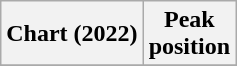<table class="wikitable plainrowheaders sortable" style="text-align:center;">
<tr>
<th scope="col">Chart (2022)</th>
<th scope="col">Peak<br>position</th>
</tr>
<tr>
</tr>
</table>
